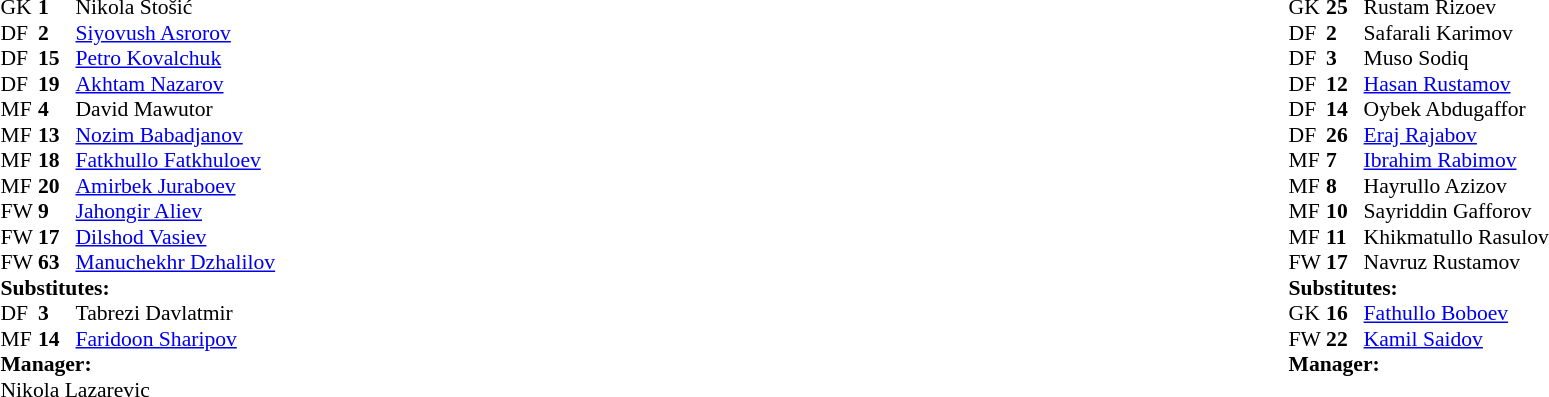<table style="width:100%">
<tr>
<td style="vertical-align:top;width:50%"><br><table style="font-size:90%" cellspacing="0" cellpadding="0">
<tr>
<th width="25"></th>
<th width="25"></th>
</tr>
<tr>
<td>GK</td>
<td><strong>1 </strong></td>
<td> Nikola Stošić</td>
</tr>
<tr>
<td>DF</td>
<td><strong>2 </strong></td>
<td> <a href='#'>Siyovush Asrorov</a></td>
</tr>
<tr>
<td>DF</td>
<td><strong>15</strong></td>
<td> <a href='#'>Petro Kovalchuk</a></td>
</tr>
<tr>
<td>DF</td>
<td><strong>19</strong></td>
<td> <a href='#'>Akhtam Nazarov</a></td>
</tr>
<tr>
<td>MF</td>
<td><strong>4 </strong></td>
<td> David Mawutor</td>
<td></td>
</tr>
<tr>
<td>MF</td>
<td><strong>13</strong></td>
<td> <a href='#'>Nozim Babadjanov</a></td>
<td></td>
</tr>
<tr>
<td>MF</td>
<td><strong>18</strong></td>
<td> <a href='#'>Fatkhullo Fatkhuloev</a></td>
</tr>
<tr>
<td>MF</td>
<td><strong>20</strong></td>
<td> <a href='#'>Amirbek Juraboev</a></td>
<td></td>
<td></td>
</tr>
<tr>
<td>FW</td>
<td><strong>9 </strong></td>
<td> <a href='#'>Jahongir Aliev</a></td>
<td></td>
</tr>
<tr>
<td>FW</td>
<td><strong>17</strong></td>
<td> <a href='#'>Dilshod Vasiev</a></td>
</tr>
<tr>
<td>FW</td>
<td><strong>63</strong></td>
<td> <a href='#'>Manuchekhr Dzhalilov</a></td>
</tr>
<tr>
<td colspan="4"><strong>Substitutes:</strong></td>
</tr>
<tr>
<td>DF</td>
<td><strong>3 </strong></td>
<td> Tabrezi Davlatmir</td>
<td></td>
<td></td>
</tr>
<tr>
<td>MF</td>
<td><strong>14</strong></td>
<td> <a href='#'>Faridoon Sharipov</a></td>
<td></td>
<td></td>
</tr>
<tr>
<td colspan="4"><strong>Manager:</strong></td>
</tr>
<tr>
<td colspan="4"> Nikola Lazarevic</td>
</tr>
</table>
</td>
<td style="vertical-align:top"></td>
<td style="vertical-align:top;width:50%"><br><table cellspacing="0" cellpadding="0" style="font-size:90%;margin:auto">
<tr>
<th width="25"></th>
<th width="25"></th>
</tr>
<tr>
<td>GK</td>
<td><strong>25</strong></td>
<td> Rustam Rizoev</td>
<td></td>
<td></td>
</tr>
<tr>
<td>DF</td>
<td><strong>2 </strong></td>
<td> Safarali Karimov</td>
</tr>
<tr>
<td>DF</td>
<td><strong>3 </strong></td>
<td> Muso Sodiq</td>
</tr>
<tr>
<td>DF</td>
<td><strong>12</strong></td>
<td> <a href='#'>Hasan Rustamov</a></td>
</tr>
<tr>
<td>DF</td>
<td><strong>14</strong></td>
<td> Oybek Abdugaffor</td>
<td></td>
</tr>
<tr>
<td>DF</td>
<td><strong>26</strong></td>
<td> <a href='#'>Eraj Rajabov</a></td>
</tr>
<tr>
<td>MF</td>
<td><strong>7 </strong></td>
<td> <a href='#'>Ibrahim Rabimov</a></td>
</tr>
<tr>
<td>MF</td>
<td><strong>8 </strong></td>
<td> Hayrullo Azizov</td>
<td></td>
</tr>
<tr>
<td>MF</td>
<td><strong>10</strong></td>
<td> Sayriddin Gafforov</td>
<td></td>
</tr>
<tr>
<td>MF</td>
<td><strong>11</strong></td>
<td> Khikmatullo Rasulov</td>
</tr>
<tr>
<td>FW</td>
<td><strong>17</strong></td>
<td> Navruz Rustamov</td>
<td></td>
<td></td>
</tr>
<tr>
<td colspan="4"><strong>Substitutes:</strong></td>
</tr>
<tr>
<td>GK</td>
<td><strong>16</strong></td>
<td> <a href='#'>Fathullo Boboev</a></td>
<td></td>
<td></td>
</tr>
<tr>
<td>FW</td>
<td><strong>22</strong></td>
<td> <a href='#'>Kamil Saidov</a></td>
<td></td>
<td></td>
</tr>
<tr>
<td colspan="4"><strong>Manager:</strong></td>
</tr>
<tr>
<td colspan="4"></td>
</tr>
</table>
</td>
</tr>
</table>
